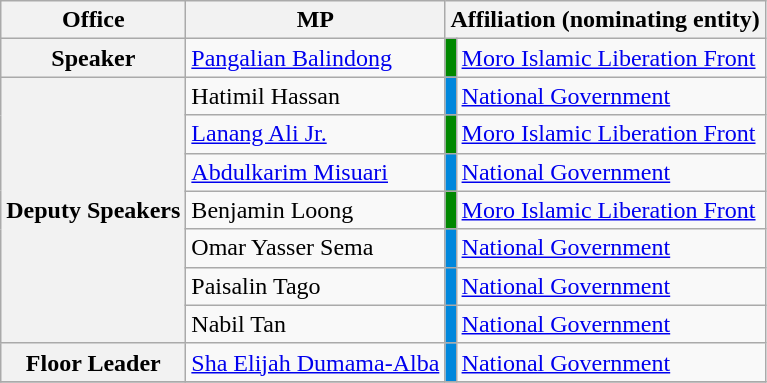<table class=wikitable>
<tr>
<th>Office</th>
<th>MP</th>
<th colspan=2>Affiliation (nominating entity)</th>
</tr>
<tr>
<th>Speaker</th>
<td><a href='#'>Pangalian Balindong</a></td>
<td style="background-color:#008800"></td>
<td><a href='#'>Moro Islamic Liberation Front</a></td>
</tr>
<tr>
<th rowspan=7>Deputy Speakers</th>
<td>Hatimil Hassan</td>
<th style="background-color:#0087DC"></th>
<td><a href='#'>National Government</a></td>
</tr>
<tr>
<td><a href='#'>Lanang Ali Jr.</a></td>
<td style="background-color:#008800"></td>
<td><a href='#'>Moro Islamic Liberation Front</a></td>
</tr>
<tr>
<td><a href='#'>Abdulkarim Misuari</a></td>
<th style="background-color:#0087DC"></th>
<td><a href='#'>National Government</a></td>
</tr>
<tr>
<td>Benjamin Loong</td>
<td style="background-color:#008800"></td>
<td><a href='#'>Moro Islamic Liberation Front</a></td>
</tr>
<tr>
<td>Omar Yasser Sema</td>
<th style="background-color:#0087DC"></th>
<td><a href='#'>National Government</a></td>
</tr>
<tr>
<td>Paisalin Tago</td>
<th style="background-color:#0087DC"></th>
<td><a href='#'>National Government</a></td>
</tr>
<tr>
<td>Nabil Tan</td>
<th style="background-color:#0087DC"></th>
<td><a href='#'>National Government</a></td>
</tr>
<tr>
<th>Floor Leader</th>
<td><a href='#'>Sha Elijah Dumama-Alba</a></td>
<th style="background-color:#0087DC"></th>
<td><a href='#'>National Government</a></td>
</tr>
<tr>
</tr>
</table>
